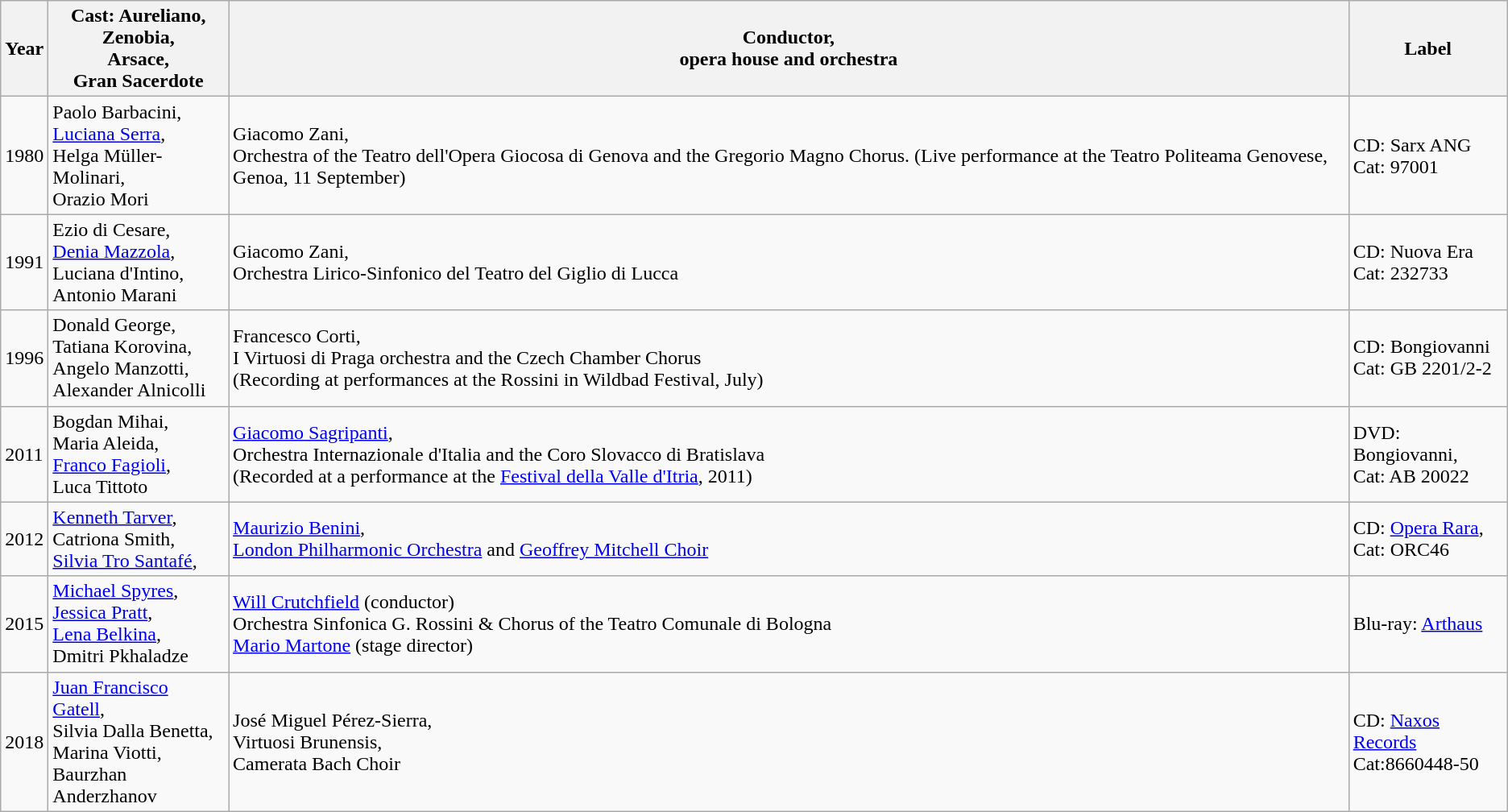<table class="wikitable">
<tr>
<th>Year</th>
<th>Cast: Aureliano,<br>Zenobia,<br>Arsace,<br>Gran Sacerdote</th>
<th>Conductor,<br>opera house and orchestra</th>
<th>Label</th>
</tr>
<tr>
<td>1980</td>
<td>Paolo Barbacini,<br><a href='#'>Luciana Serra</a>,<br>Helga Müller-Molinari,<br>Orazio Mori</td>
<td>Giacomo Zani,<br>Orchestra of the Teatro dell'Opera Giocosa di Genova and the Gregorio Magno Chorus. (Live performance at the Teatro Politeama Genovese, Genoa, 11 September)</td>
<td>CD: Sarx ANG<br>Cat: 97001</td>
</tr>
<tr>
<td>1991</td>
<td>Ezio di Cesare,<br><a href='#'>Denia Mazzola</a>,<br>Luciana d'Intino,<br>Antonio Marani<br></td>
<td>Giacomo Zani,<br>Orchestra Lirico-Sinfonico del Teatro del Giglio di Lucca</td>
<td>CD: Nuova Era<br>Cat: 232733</td>
</tr>
<tr>
<td>1996</td>
<td>Donald George,<br> Tatiana Korovina,<br>Angelo Manzotti,<br>Alexander Alnicolli</td>
<td>Francesco Corti,<br>I Virtuosi di Praga orchestra and the Czech Chamber Chorus <br>(Recording at performances at the Rossini in Wildbad Festival, July)</td>
<td>CD: Bongiovanni<br>Cat: GB 2201/2-2</td>
</tr>
<tr>
<td>2011</td>
<td>Bogdan Mihai,<br>Maria Aleida,<br><a href='#'>Franco Fagioli</a>,<br>Luca Tittoto</td>
<td><a href='#'>Giacomo Sagripanti</a>,<br>Orchestra Internazionale d'Italia and the Coro Slovacco di Bratislava<br>(Recorded at a performance at the <a href='#'>Festival della Valle d'Itria</a>, 2011)</td>
<td>DVD: Bongiovanni,<br>Cat: AB 20022</td>
</tr>
<tr>
<td>2012</td>
<td><a href='#'>Kenneth Tarver</a>,<br>Catriona Smith,<br><a href='#'>Silvia Tro Santafé</a>,<br></td>
<td><a href='#'>Maurizio Benini</a>,<br><a href='#'>London Philharmonic Orchestra</a> and <a href='#'>Geoffrey Mitchell Choir</a></td>
<td>CD: <a href='#'>Opera Rara</a>,<br>Cat: ORC46</td>
</tr>
<tr>
<td>2015</td>
<td><a href='#'>Michael Spyres</a>,<br><a href='#'>Jessica Pratt</a>,<br><a href='#'>Lena Belkina</a>,<br>Dmitri Pkhaladze</td>
<td><a href='#'>Will Crutchfield</a> (conductor)<br>Orchestra Sinfonica G. Rossini & Chorus of the Teatro Comunale di Bologna<br><a href='#'>Mario Martone</a> (stage director)</td>
<td>Blu-ray: <a href='#'>Arthaus</a></td>
</tr>
<tr>
<td>2018</td>
<td><a href='#'>Juan Francisco Gatell</a>,<br>Silvia Dalla Benetta,<br>Marina Viotti,<br>Baurzhan Anderzhanov</td>
<td>José Miguel Pérez-Sierra,<br>Virtuosi Brunensis,<br>Camerata Bach Choir</td>
<td>CD: <a href='#'>Naxos Records</a><br>Cat:8660448-50</td>
</tr>
</table>
